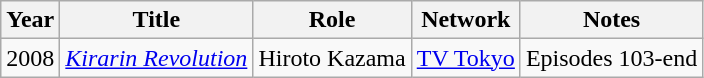<table class="wikitable">
<tr>
<th>Year</th>
<th>Title</th>
<th>Role</th>
<th>Network</th>
<th>Notes</th>
</tr>
<tr>
<td>2008</td>
<td><em><a href='#'>Kirarin Revolution</a></em></td>
<td>Hiroto Kazama</td>
<td><a href='#'>TV Tokyo</a></td>
<td>Episodes 103-end</td>
</tr>
</table>
